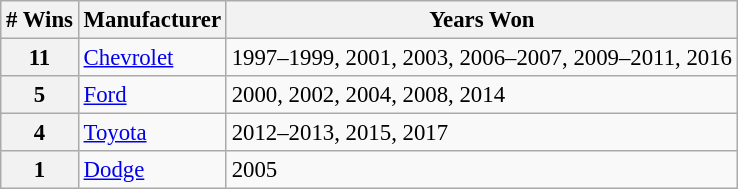<table class="wikitable" style="font-size: 95%;">
<tr>
<th># Wins</th>
<th>Manufacturer</th>
<th>Years Won</th>
</tr>
<tr>
<th>11</th>
<td><a href='#'>Chevrolet</a></td>
<td>1997–1999, 2001, 2003, 2006–2007, 2009–2011, 2016</td>
</tr>
<tr>
<th>5</th>
<td><a href='#'>Ford</a></td>
<td>2000, 2002, 2004, 2008, 2014</td>
</tr>
<tr>
<th>4</th>
<td><a href='#'>Toyota</a></td>
<td>2012–2013, 2015, 2017</td>
</tr>
<tr>
<th>1</th>
<td><a href='#'>Dodge</a></td>
<td>2005</td>
</tr>
</table>
